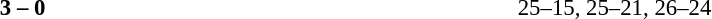<table width=100% cellspacing=1>
<tr>
<th width=20%></th>
<th width=12%></th>
<th width=20%></th>
<th width=33%></th>
<td></td>
</tr>
<tr style=font-size:95%>
<td align=right><strong></strong></td>
<td align=center><strong>3 – 0</strong></td>
<td></td>
<td>25–15, 25–21, 26–24</td>
</tr>
</table>
